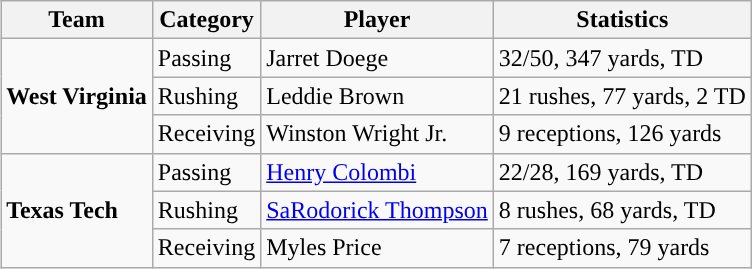<table class="wikitable" style="float: right;">
<tr>
<th>Team</th>
<th>Category</th>
<th>Player</th>
<th>Statistics</th>
</tr>
<tr>
<td rowspan=3><strong>West Virginia</strong></td>
<td>Passing</td>
<td>Jarret Doege</td>
<td>32/50, 347 yards, TD</td>
</tr>
<tr>
<td>Rushing</td>
<td>Leddie Brown</td>
<td>21 rushes, 77 yards, 2 TD</td>
</tr>
<tr>
<td>Receiving</td>
<td>Winston Wright Jr.</td>
<td>9 receptions, 126 yards</td>
</tr>
<tr>
<td rowspan=3><strong>Texas Tech</strong></td>
<td>Passing</td>
<td><a href='#'>Henry Colombi</a></td>
<td>22/28, 169 yards, TD</td>
</tr>
<tr>
<td>Rushing</td>
<td><a href='#'>SaRodorick Thompson</a></td>
<td>8 rushes, 68 yards, TD</td>
</tr>
<tr>
<td>Receiving</td>
<td>Myles Price</td>
<td>7 receptions, 79 yards</td>
</tr>
</table>
